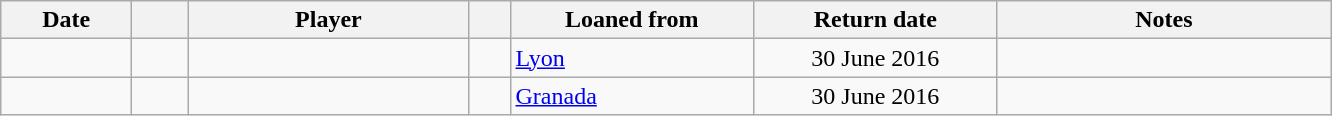<table class="wikitable sortable">
<tr>
<th style="width:80px;">Date</th>
<th style="width:30px;"></th>
<th style="width:180px;">Player</th>
<th style="width:20px;"></th>
<th style="width:155px;">Loaned from</th>
<th style="width:155px;" class="unsortable">Return date</th>
<th style="width:215px;" class="unsortable">Notes</th>
</tr>
<tr>
<td></td>
<td align=center></td>
<td> </td>
<td></td>
<td> <a href='#'>Lyon</a></td>
<td align=center>30 June 2016</td>
<td align=center></td>
</tr>
<tr>
<td></td>
<td align=center></td>
<td> </td>
<td></td>
<td> <a href='#'>Granada</a></td>
<td align=center>30 June 2016</td>
<td align=center></td>
</tr>
</table>
